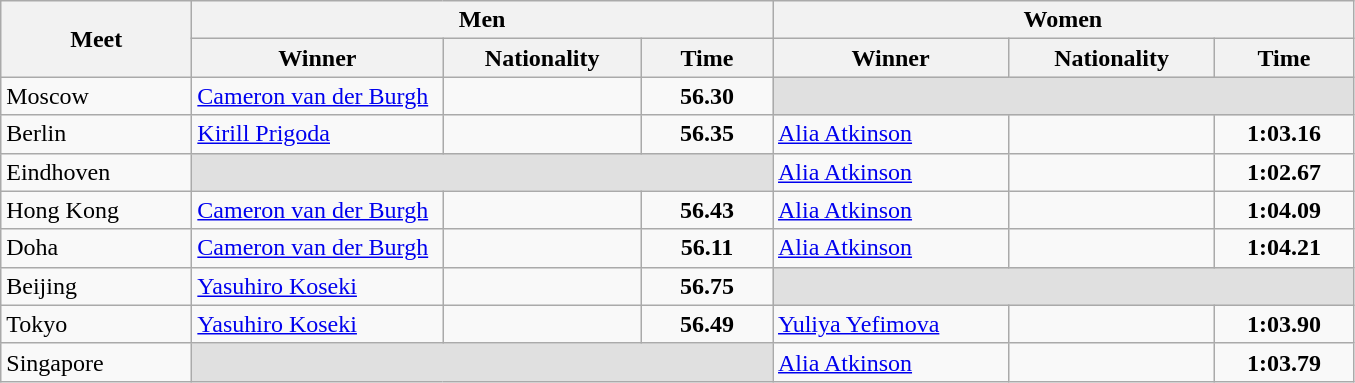<table class="wikitable">
<tr>
<th width=120 rowspan="2">Meet</th>
<th colspan="3">Men</th>
<th colspan="3">Women</th>
</tr>
<tr>
<th width=160>Winner</th>
<th width=125>Nationality</th>
<th width=80>Time</th>
<th width=150>Winner</th>
<th width=130>Nationality</th>
<th width=85>Time</th>
</tr>
<tr>
<td>Moscow</td>
<td><a href='#'>Cameron van der Burgh</a></td>
<td></td>
<td align=center><strong>56.30</strong></td>
<td colspan=3 bgcolor=E0E0E0></td>
</tr>
<tr>
<td>Berlin</td>
<td><a href='#'>Kirill Prigoda</a></td>
<td></td>
<td align=center><strong>56.35</strong></td>
<td><a href='#'>Alia Atkinson</a></td>
<td></td>
<td align=center><strong>1:03.16</strong></td>
</tr>
<tr>
<td>Eindhoven</td>
<td colspan=3 bgcolor=E0E0E0></td>
<td><a href='#'>Alia Atkinson</a></td>
<td></td>
<td align=center><strong>1:02.67</strong></td>
</tr>
<tr>
<td>Hong Kong</td>
<td><a href='#'>Cameron van der Burgh</a></td>
<td></td>
<td align=center><strong>56.43</strong></td>
<td><a href='#'>Alia Atkinson</a></td>
<td></td>
<td align=center><strong>1:04.09</strong></td>
</tr>
<tr>
<td>Doha</td>
<td><a href='#'>Cameron van der Burgh</a></td>
<td></td>
<td align=center><strong>56.11</strong></td>
<td><a href='#'>Alia Atkinson</a></td>
<td></td>
<td align=center><strong>1:04.21</strong></td>
</tr>
<tr>
<td>Beijing</td>
<td><a href='#'>Yasuhiro Koseki</a></td>
<td></td>
<td align=center><strong>56.75</strong></td>
<td colspan=3 bgcolor=e0e0e0></td>
</tr>
<tr>
<td>Tokyo</td>
<td><a href='#'>Yasuhiro Koseki</a></td>
<td></td>
<td align=center><strong>56.49</strong></td>
<td><a href='#'>Yuliya Yefimova</a></td>
<td></td>
<td align=center><strong>1:03.90</strong></td>
</tr>
<tr>
<td>Singapore</td>
<td colspan=3 bgcolor=e0e0e0></td>
<td><a href='#'>Alia Atkinson</a></td>
<td></td>
<td align=center><strong>1:03.79</strong></td>
</tr>
</table>
